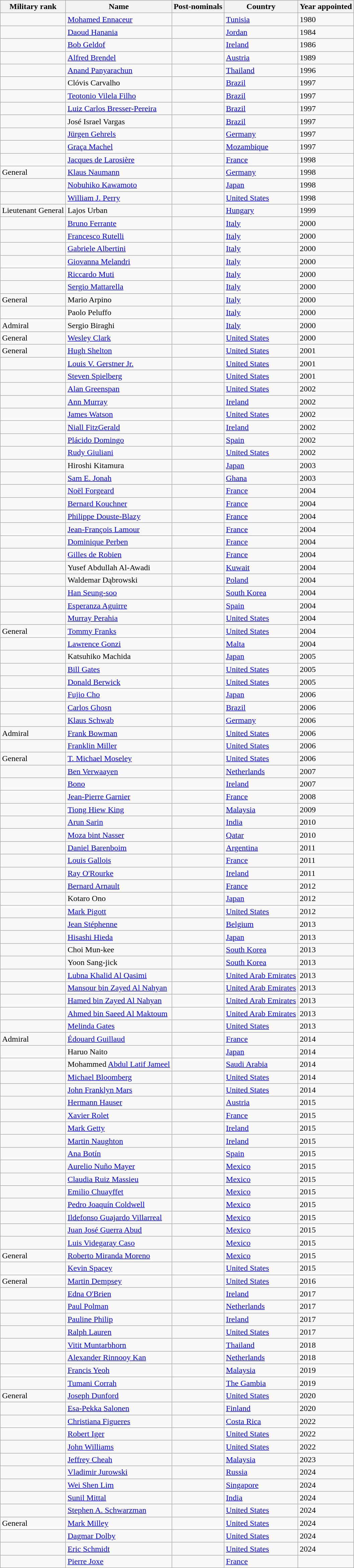<table class="wikitable sortable">
<tr>
<th>Military rank</th>
<th>Name</th>
<th>Post-nominals</th>
<th>Country</th>
<th>Year appointed</th>
</tr>
<tr>
<td></td>
<td> <a href='#'>Mohamed Ennaceur</a></td>
<td></td>
<td><a href='#'>Tunisia</a></td>
<td>1980</td>
</tr>
<tr>
<td></td>
<td> <a href='#'>Daoud Hanania</a></td>
<td></td>
<td><a href='#'>Jordan</a></td>
<td>1984</td>
</tr>
<tr>
<td></td>
<td> <a href='#'>Bob Geldof</a></td>
<td></td>
<td><a href='#'>Ireland</a></td>
<td>1986</td>
</tr>
<tr>
<td></td>
<td> <a href='#'>Alfred Brendel</a></td>
<td></td>
<td><a href='#'>Austria</a></td>
<td>1989</td>
</tr>
<tr>
<td></td>
<td> <a href='#'>Anand Panyarachun</a></td>
<td></td>
<td><a href='#'>Thailand</a></td>
<td>1996</td>
</tr>
<tr>
<td></td>
<td> Clóvis Carvalho</td>
<td></td>
<td><a href='#'>Brazil</a></td>
<td>1997</td>
</tr>
<tr>
<td></td>
<td> <a href='#'>Teotonio Vilela Filho</a></td>
<td></td>
<td><a href='#'>Brazil</a></td>
<td>1997</td>
</tr>
<tr>
<td></td>
<td> <a href='#'>Luiz Carlos Bresser-Pereira</a></td>
<td></td>
<td><a href='#'>Brazil</a></td>
<td>1997</td>
</tr>
<tr>
<td></td>
<td> José Israel Vargas</td>
<td></td>
<td><a href='#'>Brazil</a></td>
<td>1997</td>
</tr>
<tr>
<td></td>
<td> <a href='#'>Jürgen Gehrels</a></td>
<td></td>
<td><a href='#'>Germany</a></td>
<td>1997</td>
</tr>
<tr>
<td></td>
<td> <a href='#'>Graça Machel</a></td>
<td></td>
<td><a href='#'>Mozambique</a></td>
<td>1997</td>
</tr>
<tr>
<td></td>
<td> <a href='#'>Jacques de Larosière</a></td>
<td></td>
<td><a href='#'>France</a></td>
<td>1998</td>
</tr>
<tr>
<td>General</td>
<td> <a href='#'>Klaus Naumann</a></td>
<td></td>
<td><a href='#'>Germany</a></td>
<td>1998</td>
</tr>
<tr>
<td></td>
<td> <a href='#'>Nobuhiko Kawamoto</a></td>
<td></td>
<td><a href='#'>Japan</a></td>
<td>1998</td>
</tr>
<tr>
<td></td>
<td> <a href='#'>William J. Perry</a></td>
<td></td>
<td><a href='#'>United States</a></td>
<td>1998</td>
</tr>
<tr>
<td>Lieutenant General</td>
<td> Lajos Urban</td>
<td></td>
<td><a href='#'>Hungary</a></td>
<td>1999</td>
</tr>
<tr>
<td></td>
<td> <a href='#'>Bruno Ferrante</a></td>
<td></td>
<td><a href='#'>Italy</a></td>
<td>2000</td>
</tr>
<tr>
<td></td>
<td> <a href='#'>Francesco Rutelli</a></td>
<td></td>
<td><a href='#'>Italy</a></td>
<td>2000</td>
</tr>
<tr>
<td></td>
<td> <a href='#'>Gabriele Albertini</a></td>
<td></td>
<td><a href='#'>Italy</a></td>
<td>2000</td>
</tr>
<tr>
<td></td>
<td> <a href='#'>Giovanna Melandri</a></td>
<td></td>
<td><a href='#'>Italy</a></td>
<td>2000</td>
</tr>
<tr>
<td></td>
<td> <a href='#'>Riccardo Muti</a></td>
<td></td>
<td><a href='#'>Italy</a></td>
<td>2000</td>
</tr>
<tr>
<td></td>
<td> <a href='#'>Sergio Mattarella</a></td>
<td></td>
<td><a href='#'>Italy</a></td>
<td>2000</td>
</tr>
<tr>
<td>General</td>
<td> Mario Arpino</td>
<td></td>
<td><a href='#'>Italy</a></td>
<td>2000</td>
</tr>
<tr>
<td></td>
<td> Paolo Peluffo</td>
<td></td>
<td><a href='#'>Italy</a></td>
<td>2000</td>
</tr>
<tr>
<td>Admiral</td>
<td> Sergio Biraghi</td>
<td></td>
<td><a href='#'>Italy</a></td>
<td>2000</td>
</tr>
<tr>
<td>General</td>
<td> <a href='#'>Wesley Clark</a></td>
<td></td>
<td><a href='#'>United States</a></td>
<td>2000</td>
</tr>
<tr>
<td>General</td>
<td> <a href='#'>Hugh Shelton</a></td>
<td></td>
<td><a href='#'>United States</a></td>
<td>2001</td>
</tr>
<tr>
<td></td>
<td> <a href='#'>Louis V. Gerstner Jr.</a></td>
<td></td>
<td><a href='#'>United States</a></td>
<td>2001</td>
</tr>
<tr>
<td></td>
<td> <a href='#'>Steven Spielberg</a></td>
<td></td>
<td><a href='#'>United States</a></td>
<td>2001</td>
</tr>
<tr>
<td></td>
<td> <a href='#'>Alan Greenspan</a></td>
<td></td>
<td><a href='#'>United States</a></td>
<td>2002</td>
</tr>
<tr>
<td></td>
<td> <a href='#'>Ann Murray</a></td>
<td></td>
<td><a href='#'>Ireland</a></td>
<td>2002</td>
</tr>
<tr>
<td></td>
<td> <a href='#'>James Watson</a></td>
<td></td>
<td><a href='#'>United States</a></td>
<td>2002</td>
</tr>
<tr>
<td></td>
<td> <a href='#'>Niall FitzGerald</a></td>
<td></td>
<td><a href='#'>Ireland</a></td>
<td>2002</td>
</tr>
<tr>
<td></td>
<td> <a href='#'>Plácido Domingo</a></td>
<td></td>
<td><a href='#'>Spain</a></td>
<td>2002</td>
</tr>
<tr>
<td></td>
<td> <a href='#'>Rudy Giuliani</a></td>
<td></td>
<td><a href='#'>United States</a></td>
<td>2002</td>
</tr>
<tr>
<td></td>
<td> Hiroshi  Kitamura</td>
<td></td>
<td><a href='#'>Japan</a></td>
<td>2003</td>
</tr>
<tr>
<td></td>
<td> <a href='#'>Sam E. Jonah</a></td>
<td></td>
<td><a href='#'>Ghana</a></td>
<td>2003</td>
</tr>
<tr>
<td></td>
<td> <a href='#'>Noël Forgeard</a></td>
<td></td>
<td><a href='#'>France</a></td>
<td>2004</td>
</tr>
<tr>
<td></td>
<td> <a href='#'>Bernard Kouchner</a></td>
<td></td>
<td><a href='#'>France</a></td>
<td>2004</td>
</tr>
<tr>
<td></td>
<td> <a href='#'>Philippe Douste-Blazy</a></td>
<td></td>
<td><a href='#'>France</a></td>
<td>2004</td>
</tr>
<tr>
<td></td>
<td> <a href='#'>Jean-François Lamour</a></td>
<td></td>
<td><a href='#'>France</a></td>
<td>2004</td>
</tr>
<tr>
<td></td>
<td> <a href='#'>Dominique Perben</a></td>
<td></td>
<td><a href='#'>France</a></td>
<td>2004</td>
</tr>
<tr>
<td></td>
<td> <a href='#'>Gilles de Robien</a></td>
<td></td>
<td><a href='#'>France</a></td>
<td>2004</td>
</tr>
<tr>
<td></td>
<td> Yusef Abdullah Al-Awadi</td>
<td></td>
<td><a href='#'>Kuwait</a></td>
<td>2004</td>
</tr>
<tr>
<td></td>
<td> Waldemar Dąbrowski</td>
<td></td>
<td><a href='#'>Poland</a></td>
<td>2004</td>
</tr>
<tr>
<td></td>
<td> <a href='#'>Han Seung-soo</a></td>
<td></td>
<td><a href='#'>South Korea</a></td>
<td>2004</td>
</tr>
<tr>
<td></td>
<td> <a href='#'>Esperanza Aguirre</a></td>
<td></td>
<td><a href='#'>Spain</a></td>
<td>2004</td>
</tr>
<tr>
<td></td>
<td> <a href='#'>Murray Perahia</a></td>
<td></td>
<td><a href='#'>United States</a></td>
<td>2004</td>
</tr>
<tr>
<td>General</td>
<td> <a href='#'>Tommy Franks</a></td>
<td></td>
<td><a href='#'>United States</a></td>
<td>2004</td>
</tr>
<tr>
<td></td>
<td> <a href='#'>Lawrence Gonzi</a></td>
<td></td>
<td><a href='#'>Malta</a></td>
<td>2004</td>
</tr>
<tr>
<td></td>
<td> Katsuhiko Machida</td>
<td></td>
<td><a href='#'>Japan</a></td>
<td>2005</td>
</tr>
<tr>
<td></td>
<td> <a href='#'>Bill Gates</a></td>
<td></td>
<td><a href='#'>United States</a></td>
<td>2005</td>
</tr>
<tr>
<td></td>
<td> <a href='#'>Donald Berwick</a></td>
<td></td>
<td><a href='#'>United States</a></td>
<td>2005</td>
</tr>
<tr>
<td></td>
<td> <a href='#'>Fujio Cho</a></td>
<td></td>
<td><a href='#'>Japan</a></td>
<td>2006</td>
</tr>
<tr>
<td></td>
<td> <a href='#'>Carlos Ghosn</a></td>
<td></td>
<td><a href='#'>Brazil</a></td>
<td>2006</td>
</tr>
<tr>
<td></td>
<td> <a href='#'>Klaus Schwab</a></td>
<td></td>
<td><a href='#'>Germany</a></td>
<td>2006</td>
</tr>
<tr>
<td>Admiral</td>
<td> <a href='#'>Frank Bowman</a></td>
<td></td>
<td><a href='#'>United States</a></td>
<td>2006</td>
</tr>
<tr>
<td></td>
<td> <a href='#'>Franklin Miller</a></td>
<td></td>
<td><a href='#'>United States</a></td>
<td>2006</td>
</tr>
<tr>
<td>General</td>
<td> <a href='#'>T. Michael Moseley</a></td>
<td></td>
<td><a href='#'>United States</a></td>
<td>2006</td>
</tr>
<tr>
<td></td>
<td> <a href='#'>Ben Verwaayen</a></td>
<td></td>
<td><a href='#'>Netherlands</a></td>
<td>2007</td>
</tr>
<tr>
<td></td>
<td> <a href='#'>Bono</a></td>
<td></td>
<td><a href='#'>Ireland</a></td>
<td>2007</td>
</tr>
<tr>
<td></td>
<td> <a href='#'>Jean-Pierre Garnier</a></td>
<td></td>
<td><a href='#'>France</a></td>
<td>2008</td>
</tr>
<tr>
<td></td>
<td> <a href='#'>Tiong Hiew King</a></td>
<td></td>
<td><a href='#'>Malaysia</a></td>
<td>2009</td>
</tr>
<tr>
<td></td>
<td> <a href='#'>Arun Sarin</a></td>
<td></td>
<td><a href='#'>India</a></td>
<td>2010</td>
</tr>
<tr>
<td></td>
<td> <a href='#'>Moza bint Nasser</a></td>
<td></td>
<td><a href='#'>Qatar</a></td>
<td>2010</td>
</tr>
<tr>
<td></td>
<td> <a href='#'>Daniel Barenboim</a></td>
<td></td>
<td><a href='#'>Argentina</a></td>
<td>2011</td>
</tr>
<tr>
<td></td>
<td> <a href='#'>Louis Gallois</a></td>
<td></td>
<td><a href='#'>France</a></td>
<td>2011</td>
</tr>
<tr>
<td></td>
<td> <a href='#'>Ray O'Rourke</a></td>
<td></td>
<td><a href='#'>Ireland</a></td>
<td>2011</td>
</tr>
<tr>
<td></td>
<td> <a href='#'>Bernard Arnault</a></td>
<td></td>
<td><a href='#'>France</a></td>
<td>2012</td>
</tr>
<tr>
<td></td>
<td> Kotaro Ono</td>
<td></td>
<td><a href='#'>Japan</a></td>
<td>2012</td>
</tr>
<tr>
<td></td>
<td> <a href='#'>Mark Pigott</a></td>
<td></td>
<td><a href='#'>United States</a></td>
<td>2012</td>
</tr>
<tr>
<td></td>
<td> <a href='#'>Jean Stéphenne</a></td>
<td></td>
<td><a href='#'>Belgium</a></td>
<td>2013</td>
</tr>
<tr>
<td></td>
<td> <a href='#'>Hisashi Hieda</a></td>
<td></td>
<td><a href='#'>Japan</a></td>
<td>2013</td>
</tr>
<tr>
<td></td>
<td> Choi Mun-kee</td>
<td></td>
<td><a href='#'>South Korea</a></td>
<td>2013</td>
</tr>
<tr>
<td></td>
<td> Yoon Sang-jick</td>
<td></td>
<td><a href='#'>South Korea</a></td>
<td>2013</td>
</tr>
<tr>
<td></td>
<td> <a href='#'>Lubna Khalid Al Qasimi</a></td>
<td></td>
<td><a href='#'>United Arab Emirates</a></td>
<td>2013</td>
</tr>
<tr>
<td></td>
<td> <a href='#'>Mansour bin Zayed Al Nahyan</a></td>
<td></td>
<td><a href='#'>United Arab Emirates</a></td>
<td>2013</td>
</tr>
<tr>
<td></td>
<td> <a href='#'>Hamed bin Zayed Al Nahyan</a></td>
<td></td>
<td><a href='#'>United Arab Emirates</a></td>
<td>2013</td>
</tr>
<tr>
<td></td>
<td> <a href='#'>Ahmed bin Saeed Al Maktoum</a></td>
<td></td>
<td><a href='#'>United Arab Emirates</a></td>
<td>2013</td>
</tr>
<tr>
<td></td>
<td> <a href='#'>Melinda Gates</a></td>
<td></td>
<td><a href='#'>United States</a></td>
<td>2013</td>
</tr>
<tr>
<td>Admiral</td>
<td> <a href='#'>Édouard Guillaud</a></td>
<td></td>
<td><a href='#'>France</a></td>
<td>2014</td>
</tr>
<tr>
<td></td>
<td> Haruo Naito</td>
<td></td>
<td><a href='#'>Japan</a></td>
<td>2014</td>
</tr>
<tr>
<td></td>
<td> Mohammed <a href='#'>Abdul Latif Jameel</a></td>
<td></td>
<td><a href='#'>Saudi Arabia</a></td>
<td>2014</td>
</tr>
<tr>
<td></td>
<td> <a href='#'>Michael Bloomberg</a></td>
<td></td>
<td><a href='#'>United States</a></td>
<td>2014</td>
</tr>
<tr>
<td></td>
<td> <a href='#'>John Franklyn Mars</a></td>
<td></td>
<td><a href='#'>United States</a></td>
<td>2014</td>
</tr>
<tr>
<td></td>
<td> <a href='#'>Hermann Hauser</a></td>
<td></td>
<td><a href='#'>Austria</a></td>
<td>2015</td>
</tr>
<tr>
<td></td>
<td> <a href='#'>Xavier Rolet</a></td>
<td></td>
<td><a href='#'>France</a></td>
<td>2015</td>
</tr>
<tr>
<td></td>
<td> <a href='#'>Mark Getty</a></td>
<td></td>
<td><a href='#'>Ireland</a></td>
<td>2015</td>
</tr>
<tr>
<td></td>
<td> <a href='#'>Martin Naughton</a></td>
<td></td>
<td><a href='#'>Ireland</a></td>
<td>2015</td>
</tr>
<tr>
<td></td>
<td> <a href='#'>Ana Botín</a></td>
<td></td>
<td><a href='#'>Spain</a></td>
<td>2015</td>
</tr>
<tr>
<td></td>
<td> <a href='#'>Aurelio Nuño Mayer</a></td>
<td></td>
<td><a href='#'>Mexico</a></td>
<td>2015</td>
</tr>
<tr>
<td></td>
<td> <a href='#'>Claudia Ruiz Massieu</a></td>
<td></td>
<td><a href='#'>Mexico</a></td>
<td>2015</td>
</tr>
<tr>
<td></td>
<td> <a href='#'>Emilio Chuayffet</a></td>
<td></td>
<td><a href='#'>Mexico</a></td>
<td>2015</td>
</tr>
<tr>
<td></td>
<td> <a href='#'>Pedro Joaquín Coldwell</a></td>
<td></td>
<td><a href='#'>Mexico</a></td>
<td>2015</td>
</tr>
<tr>
<td></td>
<td> <a href='#'>Ildefonso Guajardo Villarreal</a></td>
<td></td>
<td><a href='#'>Mexico</a></td>
<td>2015</td>
</tr>
<tr>
<td></td>
<td> <a href='#'>Juan José Guerra Abud</a></td>
<td></td>
<td><a href='#'>Mexico</a></td>
<td>2015</td>
</tr>
<tr>
<td></td>
<td> <a href='#'>Luis Videgaray Caso</a></td>
<td></td>
<td><a href='#'>Mexico</a></td>
<td>2015</td>
</tr>
<tr>
<td>General</td>
<td> <a href='#'>Roberto Miranda Moreno</a></td>
<td></td>
<td><a href='#'>Mexico</a></td>
<td>2015</td>
</tr>
<tr>
<td></td>
<td> <a href='#'>Kevin Spacey</a></td>
<td></td>
<td><a href='#'>United States</a></td>
<td>2015</td>
</tr>
<tr>
<td>General</td>
<td> <a href='#'>Martin Dempsey</a></td>
<td></td>
<td><a href='#'>United States</a></td>
<td>2016</td>
</tr>
<tr>
<td></td>
<td> <a href='#'>Edna O'Brien</a></td>
<td></td>
<td><a href='#'>Ireland</a></td>
<td>2017</td>
</tr>
<tr>
<td></td>
<td> <a href='#'>Paul Polman</a></td>
<td></td>
<td><a href='#'>Netherlands</a></td>
<td>2017</td>
</tr>
<tr>
<td></td>
<td> <a href='#'>Pauline Philip</a></td>
<td></td>
<td><a href='#'>Ireland</a></td>
<td>2017</td>
</tr>
<tr>
<td></td>
<td> <a href='#'>Ralph Lauren</a></td>
<td></td>
<td><a href='#'>United States</a></td>
<td>2017</td>
</tr>
<tr>
<td></td>
<td> <a href='#'>Vitit Muntarbhorn</a></td>
<td></td>
<td><a href='#'>Thailand</a></td>
<td>2018</td>
</tr>
<tr>
<td></td>
<td> <a href='#'>Alexander Rinnooy Kan</a></td>
<td></td>
<td><a href='#'>Netherlands</a></td>
<td>2018</td>
</tr>
<tr>
<td></td>
<td> <a href='#'>Francis Yeoh</a></td>
<td></td>
<td><a href='#'>Malaysia</a></td>
<td>2019</td>
</tr>
<tr>
<td></td>
<td> <a href='#'>Tumani Corrah</a></td>
<td></td>
<td><a href='#'>The Gambia</a></td>
<td>2019</td>
</tr>
<tr>
<td>General</td>
<td> <a href='#'>Joseph Dunford</a></td>
<td></td>
<td><a href='#'>United States</a></td>
<td>2020</td>
</tr>
<tr>
<td></td>
<td> <a href='#'>Esa-Pekka Salonen</a></td>
<td></td>
<td><a href='#'>Finland</a></td>
<td>2020</td>
</tr>
<tr>
<td></td>
<td> <a href='#'>Christiana Figueres</a></td>
<td></td>
<td><a href='#'>Costa Rica</a></td>
<td>2022</td>
</tr>
<tr>
<td></td>
<td> <a href='#'>Robert Iger</a></td>
<td></td>
<td><a href='#'>United States</a></td>
<td>2022</td>
</tr>
<tr>
<td></td>
<td> <a href='#'>John Williams</a></td>
<td></td>
<td><a href='#'>United States</a></td>
<td>2022</td>
</tr>
<tr>
<td></td>
<td> <a href='#'>Jeffrey Cheah</a></td>
<td></td>
<td><a href='#'>Malaysia</a></td>
<td>2023</td>
</tr>
<tr>
<td></td>
<td> <a href='#'>Vladimir Jurowski</a></td>
<td></td>
<td><a href='#'>Russia</a></td>
<td>2024</td>
</tr>
<tr>
<td></td>
<td> <a href='#'>Wei Shen Lim</a></td>
<td></td>
<td><a href='#'>Singapore</a></td>
<td>2024</td>
</tr>
<tr>
<td></td>
<td> <a href='#'>Sunil Mittal</a></td>
<td></td>
<td><a href='#'>India</a></td>
<td>2024</td>
</tr>
<tr>
<td></td>
<td> <a href='#'>Stephen A. Schwarzman</a></td>
<td></td>
<td><a href='#'>United States</a></td>
<td>2024</td>
</tr>
<tr>
<td>General</td>
<td> <a href='#'>Mark Milley</a></td>
<td></td>
<td><a href='#'>United States</a></td>
<td>2024</td>
</tr>
<tr>
<td></td>
<td> <a href='#'>Dagmar Dolby</a></td>
<td></td>
<td><a href='#'>United States</a></td>
<td>2024</td>
</tr>
<tr>
<td></td>
<td> <a href='#'>Eric Schmidt</a></td>
<td></td>
<td><a href='#'>United States</a></td>
<td>2024</td>
</tr>
<tr>
<td></td>
<td> <a href='#'>Pierre Joxe</a></td>
<td></td>
<td><a href='#'>France</a></td>
<td></td>
</tr>
</table>
